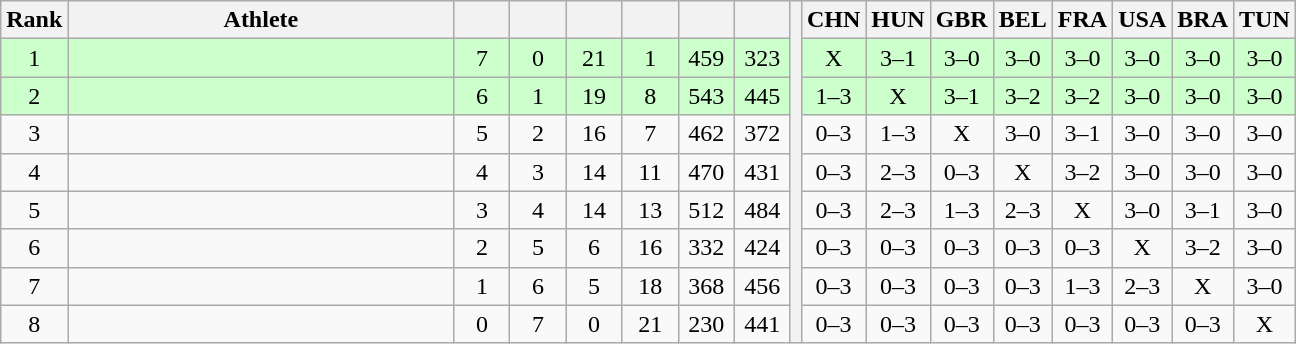<table class="wikitable" style="text-align:center">
<tr>
<th>Rank</th>
<th width=250>Athlete</th>
<th width=30></th>
<th width=30></th>
<th width=30></th>
<th width=30></th>
<th width=30></th>
<th width=30></th>
<th rowspan=9></th>
<th width=30>CHN</th>
<th width=30>HUN</th>
<th width=30>GBR</th>
<th width=30>BEL</th>
<th width=30>FRA</th>
<th width=30>USA</th>
<th width=30>BRA</th>
<th width=30>TUN</th>
</tr>
<tr style="background-color:#ccffcc;">
<td>1</td>
<td align=left></td>
<td>7</td>
<td>0</td>
<td>21</td>
<td>1</td>
<td>459</td>
<td>323</td>
<td>X</td>
<td>3–1</td>
<td>3–0</td>
<td>3–0</td>
<td>3–0</td>
<td>3–0</td>
<td>3–0</td>
<td>3–0</td>
</tr>
<tr style="background-color:#ccffcc;">
<td>2</td>
<td align=left></td>
<td>6</td>
<td>1</td>
<td>19</td>
<td>8</td>
<td>543</td>
<td>445</td>
<td>1–3</td>
<td>X</td>
<td>3–1</td>
<td>3–2</td>
<td>3–2</td>
<td>3–0</td>
<td>3–0</td>
<td>3–0</td>
</tr>
<tr>
<td>3</td>
<td align=left></td>
<td>5</td>
<td>2</td>
<td>16</td>
<td>7</td>
<td>462</td>
<td>372</td>
<td>0–3</td>
<td>1–3</td>
<td>X</td>
<td>3–0</td>
<td>3–1</td>
<td>3–0</td>
<td>3–0</td>
<td>3–0</td>
</tr>
<tr>
<td>4</td>
<td align=left></td>
<td>4</td>
<td>3</td>
<td>14</td>
<td>11</td>
<td>470</td>
<td>431</td>
<td>0–3</td>
<td>2–3</td>
<td>0–3</td>
<td>X</td>
<td>3–2</td>
<td>3–0</td>
<td>3–0</td>
<td>3–0</td>
</tr>
<tr>
<td>5</td>
<td align=left></td>
<td>3</td>
<td>4</td>
<td>14</td>
<td>13</td>
<td>512</td>
<td>484</td>
<td>0–3</td>
<td>2–3</td>
<td>1–3</td>
<td>2–3</td>
<td>X</td>
<td>3–0</td>
<td>3–1</td>
<td>3–0</td>
</tr>
<tr>
<td>6</td>
<td align=left></td>
<td>2</td>
<td>5</td>
<td>6</td>
<td>16</td>
<td>332</td>
<td>424</td>
<td>0–3</td>
<td>0–3</td>
<td>0–3</td>
<td>0–3</td>
<td>0–3</td>
<td>X</td>
<td>3–2</td>
<td>3–0</td>
</tr>
<tr>
<td>7</td>
<td align=left></td>
<td>1</td>
<td>6</td>
<td>5</td>
<td>18</td>
<td>368</td>
<td>456</td>
<td>0–3</td>
<td>0–3</td>
<td>0–3</td>
<td>0–3</td>
<td>1–3</td>
<td>2–3</td>
<td>X</td>
<td>3–0</td>
</tr>
<tr>
<td>8</td>
<td align=left></td>
<td>0</td>
<td>7</td>
<td>0</td>
<td>21</td>
<td>230</td>
<td>441</td>
<td>0–3</td>
<td>0–3</td>
<td>0–3</td>
<td>0–3</td>
<td>0–3</td>
<td>0–3</td>
<td>0–3</td>
<td>X</td>
</tr>
</table>
